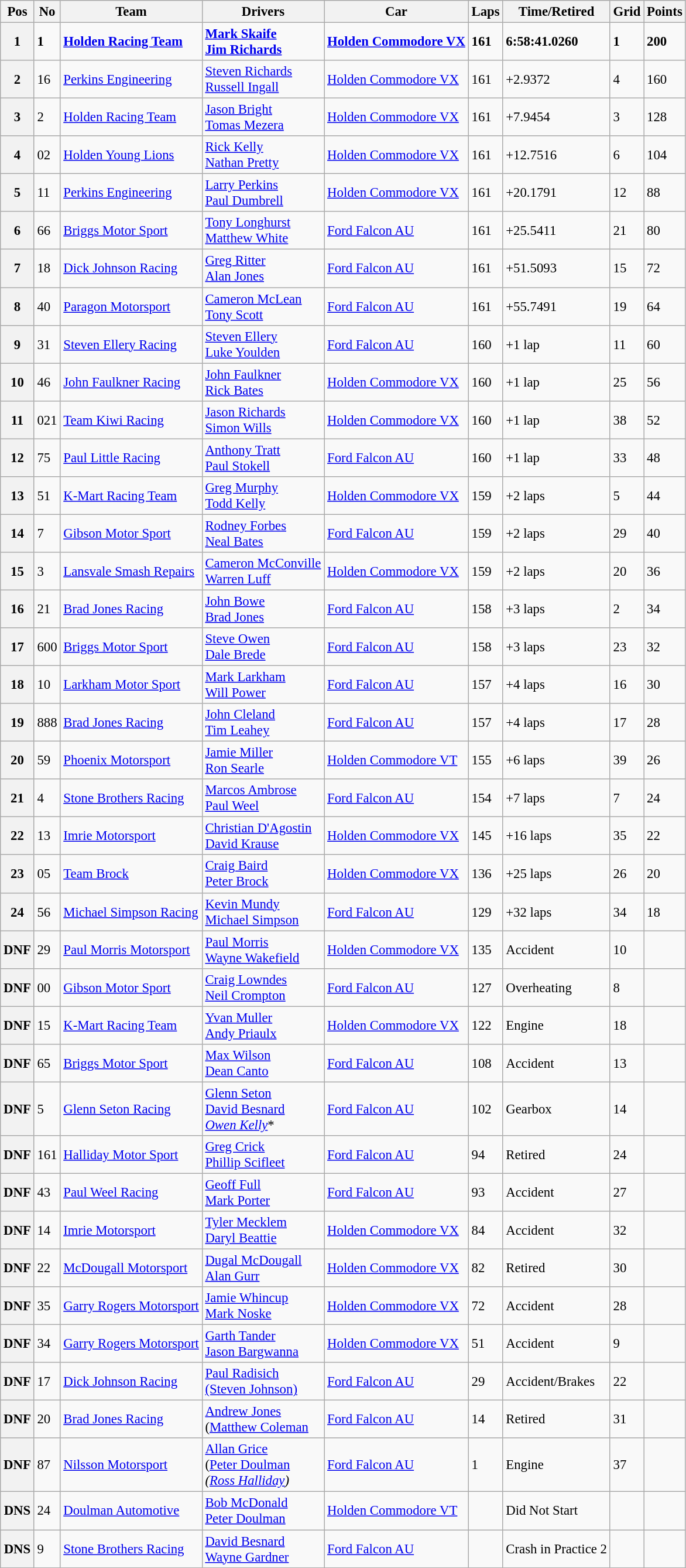<table class="wikitable" style="font-size: 95%;">
<tr>
<th>Pos</th>
<th>No</th>
<th>Team</th>
<th>Drivers</th>
<th>Car</th>
<th>Laps</th>
<th>Time/Retired</th>
<th>Grid</th>
<th>Points</th>
</tr>
<tr style="font-weight:bold">
<th>1</th>
<td>1</td>
<td><a href='#'>Holden Racing Team</a></td>
<td> <a href='#'>Mark Skaife</a><br> <a href='#'>Jim Richards</a></td>
<td><a href='#'>Holden Commodore VX</a></td>
<td>161</td>
<td>6:58:41.0260</td>
<td>1</td>
<td>200</td>
</tr>
<tr>
<th>2</th>
<td>16</td>
<td><a href='#'>Perkins Engineering</a></td>
<td> <a href='#'>Steven Richards</a><br> <a href='#'>Russell Ingall</a></td>
<td><a href='#'>Holden Commodore VX</a></td>
<td>161</td>
<td>+2.9372</td>
<td>4</td>
<td>160</td>
</tr>
<tr>
<th>3</th>
<td>2</td>
<td><a href='#'>Holden Racing Team</a></td>
<td> <a href='#'>Jason Bright</a><br> <a href='#'>Tomas Mezera</a></td>
<td><a href='#'>Holden Commodore VX</a></td>
<td>161</td>
<td>+7.9454</td>
<td>3</td>
<td>128</td>
</tr>
<tr>
<th>4</th>
<td>02</td>
<td><a href='#'>Holden Young Lions</a></td>
<td> <a href='#'>Rick Kelly</a><br> <a href='#'>Nathan Pretty</a></td>
<td><a href='#'>Holden Commodore VX</a></td>
<td>161</td>
<td>+12.7516</td>
<td>6</td>
<td>104</td>
</tr>
<tr>
<th>5</th>
<td>11</td>
<td><a href='#'>Perkins Engineering</a></td>
<td> <a href='#'>Larry Perkins</a><br> <a href='#'>Paul Dumbrell</a></td>
<td><a href='#'>Holden Commodore VX</a></td>
<td>161</td>
<td>+20.1791</td>
<td>12</td>
<td>88</td>
</tr>
<tr>
<th>6</th>
<td>66</td>
<td><a href='#'>Briggs Motor Sport</a></td>
<td> <a href='#'>Tony Longhurst</a><br> <a href='#'>Matthew White</a></td>
<td><a href='#'>Ford Falcon AU</a></td>
<td>161</td>
<td>+25.5411</td>
<td>21</td>
<td>80</td>
</tr>
<tr>
<th>7</th>
<td>18</td>
<td><a href='#'>Dick Johnson Racing</a></td>
<td> <a href='#'>Greg Ritter</a><br> <a href='#'>Alan Jones</a></td>
<td><a href='#'>Ford Falcon AU</a></td>
<td>161</td>
<td>+51.5093</td>
<td>15</td>
<td>72</td>
</tr>
<tr>
<th>8</th>
<td>40</td>
<td><a href='#'>Paragon Motorsport</a></td>
<td> <a href='#'>Cameron McLean</a><br> <a href='#'>Tony Scott</a></td>
<td><a href='#'>Ford Falcon AU</a></td>
<td>161</td>
<td>+55.7491</td>
<td>19</td>
<td>64</td>
</tr>
<tr>
<th>9</th>
<td>31</td>
<td><a href='#'>Steven Ellery Racing</a></td>
<td> <a href='#'>Steven Ellery</a><br> <a href='#'>Luke Youlden</a></td>
<td><a href='#'>Ford Falcon AU</a></td>
<td>160</td>
<td>+1 lap</td>
<td>11</td>
<td>60</td>
</tr>
<tr>
<th>10</th>
<td>46</td>
<td><a href='#'>John Faulkner Racing</a></td>
<td> <a href='#'>John Faulkner</a><br> <a href='#'>Rick Bates</a></td>
<td><a href='#'>Holden Commodore VX</a></td>
<td>160</td>
<td>+1 lap</td>
<td>25</td>
<td>56</td>
</tr>
<tr>
<th>11</th>
<td>021</td>
<td><a href='#'>Team Kiwi Racing</a></td>
<td> <a href='#'>Jason Richards</a><br> <a href='#'>Simon Wills</a></td>
<td><a href='#'>Holden Commodore VX</a></td>
<td>160</td>
<td>+1 lap</td>
<td>38</td>
<td>52</td>
</tr>
<tr>
<th>12</th>
<td>75</td>
<td><a href='#'>Paul Little Racing</a></td>
<td> <a href='#'>Anthony Tratt</a><br> <a href='#'>Paul Stokell</a></td>
<td><a href='#'>Ford Falcon AU</a></td>
<td>160</td>
<td>+1 lap</td>
<td>33</td>
<td>48</td>
</tr>
<tr>
<th>13</th>
<td>51</td>
<td><a href='#'>K-Mart Racing Team</a></td>
<td> <a href='#'>Greg Murphy</a><br> <a href='#'>Todd Kelly</a></td>
<td><a href='#'>Holden Commodore VX</a></td>
<td>159</td>
<td>+2 laps</td>
<td>5</td>
<td>44</td>
</tr>
<tr>
<th>14</th>
<td>7</td>
<td><a href='#'>Gibson Motor Sport</a></td>
<td> <a href='#'>Rodney Forbes</a><br> <a href='#'>Neal Bates</a></td>
<td><a href='#'>Ford Falcon AU</a></td>
<td>159</td>
<td>+2 laps</td>
<td>29</td>
<td>40</td>
</tr>
<tr>
<th>15</th>
<td>3</td>
<td><a href='#'>Lansvale Smash Repairs</a></td>
<td> <a href='#'>Cameron McConville</a><br> <a href='#'>Warren Luff</a></td>
<td><a href='#'>Holden Commodore VX</a></td>
<td>159</td>
<td>+2 laps</td>
<td>20</td>
<td>36</td>
</tr>
<tr>
<th>16</th>
<td>21</td>
<td><a href='#'>Brad Jones Racing</a></td>
<td> <a href='#'>John Bowe</a><br> <a href='#'>Brad Jones</a></td>
<td><a href='#'>Ford Falcon AU</a></td>
<td>158</td>
<td>+3 laps</td>
<td>2</td>
<td>34</td>
</tr>
<tr>
<th>17</th>
<td>600</td>
<td><a href='#'>Briggs Motor Sport</a></td>
<td> <a href='#'>Steve Owen</a><br> <a href='#'>Dale Brede</a></td>
<td><a href='#'>Ford Falcon AU</a></td>
<td>158</td>
<td>+3 laps</td>
<td>23</td>
<td>32</td>
</tr>
<tr>
<th>18</th>
<td>10</td>
<td><a href='#'>Larkham Motor Sport</a></td>
<td> <a href='#'>Mark Larkham</a><br> <a href='#'>Will Power</a></td>
<td><a href='#'>Ford Falcon AU</a></td>
<td>157</td>
<td>+4 laps</td>
<td>16</td>
<td>30</td>
</tr>
<tr>
<th>19</th>
<td>888</td>
<td><a href='#'>Brad Jones Racing</a></td>
<td> <a href='#'>John Cleland</a><br> <a href='#'>Tim Leahey</a></td>
<td><a href='#'>Ford Falcon AU</a></td>
<td>157</td>
<td>+4 laps</td>
<td>17</td>
<td>28</td>
</tr>
<tr>
<th>20</th>
<td>59</td>
<td><a href='#'>Phoenix Motorsport</a></td>
<td> <a href='#'>Jamie Miller</a><br> <a href='#'>Ron Searle</a></td>
<td><a href='#'>Holden Commodore VT</a></td>
<td>155</td>
<td>+6 laps</td>
<td>39</td>
<td>26</td>
</tr>
<tr>
<th>21</th>
<td>4</td>
<td><a href='#'>Stone Brothers Racing</a></td>
<td> <a href='#'>Marcos Ambrose</a><br> <a href='#'>Paul Weel</a></td>
<td><a href='#'>Ford Falcon AU</a></td>
<td>154</td>
<td>+7 laps</td>
<td>7</td>
<td>24</td>
</tr>
<tr>
<th>22</th>
<td>13</td>
<td><a href='#'>Imrie Motorsport</a></td>
<td> <a href='#'>Christian D'Agostin</a><br> <a href='#'>David Krause</a></td>
<td><a href='#'>Holden Commodore VX</a></td>
<td>145</td>
<td>+16 laps</td>
<td>35</td>
<td>22</td>
</tr>
<tr>
<th>23</th>
<td>05</td>
<td><a href='#'>Team Brock</a></td>
<td> <a href='#'>Craig Baird</a><br> <a href='#'>Peter Brock</a></td>
<td><a href='#'>Holden Commodore VX</a></td>
<td>136</td>
<td>+25 laps</td>
<td>26</td>
<td>20</td>
</tr>
<tr>
<th>24</th>
<td>56</td>
<td><a href='#'>Michael Simpson Racing</a></td>
<td> <a href='#'>Kevin Mundy</a><br> <a href='#'>Michael Simpson</a></td>
<td><a href='#'>Ford Falcon AU</a></td>
<td>129</td>
<td>+32 laps</td>
<td>34</td>
<td>18</td>
</tr>
<tr>
<th>DNF</th>
<td>29</td>
<td><a href='#'>Paul Morris Motorsport</a></td>
<td> <a href='#'>Paul Morris</a><br> <a href='#'>Wayne Wakefield</a></td>
<td><a href='#'>Holden Commodore VX</a></td>
<td>135</td>
<td>Accident</td>
<td>10</td>
<td></td>
</tr>
<tr>
<th>DNF</th>
<td>00</td>
<td><a href='#'>Gibson Motor Sport</a></td>
<td> <a href='#'>Craig Lowndes</a><br> <a href='#'>Neil Crompton</a></td>
<td><a href='#'>Ford Falcon AU</a></td>
<td>127</td>
<td>Overheating</td>
<td>8</td>
<td></td>
</tr>
<tr>
<th>DNF</th>
<td>15</td>
<td><a href='#'>K-Mart Racing Team</a></td>
<td> <a href='#'>Yvan Muller</a><br> <a href='#'>Andy Priaulx</a></td>
<td><a href='#'>Holden Commodore VX</a></td>
<td>122</td>
<td>Engine</td>
<td>18</td>
<td></td>
</tr>
<tr>
<th>DNF</th>
<td>65</td>
<td><a href='#'>Briggs Motor Sport</a></td>
<td> <a href='#'>Max Wilson</a><br> <a href='#'>Dean Canto</a></td>
<td><a href='#'>Ford Falcon AU</a></td>
<td>108</td>
<td>Accident</td>
<td>13</td>
<td></td>
</tr>
<tr>
<th>DNF</th>
<td>5</td>
<td><a href='#'>Glenn Seton Racing</a></td>
<td> <a href='#'>Glenn Seton</a><br> <a href='#'>David Besnard</a><br> <em><a href='#'>Owen Kelly</a></em>*</td>
<td><a href='#'>Ford Falcon AU</a></td>
<td>102</td>
<td>Gearbox</td>
<td>14</td>
<td></td>
</tr>
<tr>
<th>DNF</th>
<td>161</td>
<td><a href='#'>Halliday Motor Sport</a></td>
<td> <a href='#'>Greg Crick</a><br>  <a href='#'>Phillip Scifleet</a></td>
<td><a href='#'>Ford Falcon AU</a></td>
<td>94</td>
<td>Retired</td>
<td>24</td>
<td></td>
</tr>
<tr>
<th>DNF</th>
<td>43</td>
<td><a href='#'>Paul Weel Racing</a></td>
<td> <a href='#'>Geoff Full</a><br> <a href='#'>Mark Porter</a></td>
<td><a href='#'>Ford Falcon AU</a></td>
<td>93</td>
<td>Accident</td>
<td>27</td>
<td></td>
</tr>
<tr>
<th>DNF</th>
<td>14</td>
<td><a href='#'>Imrie Motorsport</a></td>
<td> <a href='#'>Tyler Mecklem</a><br> <a href='#'>Daryl Beattie</a></td>
<td><a href='#'>Holden Commodore VX</a></td>
<td>84</td>
<td>Accident</td>
<td>32</td>
<td></td>
</tr>
<tr>
<th>DNF</th>
<td>22</td>
<td><a href='#'>McDougall Motorsport</a></td>
<td> <a href='#'>Dugal McDougall</a><br> <a href='#'>Alan Gurr</a></td>
<td><a href='#'>Holden Commodore VX</a></td>
<td>82</td>
<td>Retired</td>
<td>30</td>
<td></td>
</tr>
<tr>
<th>DNF</th>
<td>35</td>
<td><a href='#'>Garry Rogers Motorsport</a></td>
<td> <a href='#'>Jamie Whincup</a><br> <a href='#'>Mark Noske</a></td>
<td><a href='#'>Holden Commodore VX</a></td>
<td>72</td>
<td>Accident</td>
<td>28</td>
<td></td>
</tr>
<tr>
<th>DNF</th>
<td>34</td>
<td><a href='#'>Garry Rogers Motorsport</a></td>
<td> <a href='#'>Garth Tander</a><br> <a href='#'>Jason Bargwanna</a></td>
<td><a href='#'>Holden Commodore VX</a></td>
<td>51</td>
<td>Accident</td>
<td>9</td>
<td></td>
</tr>
<tr>
<th>DNF</th>
<td>17</td>
<td><a href='#'>Dick Johnson Racing</a></td>
<td> <a href='#'>Paul Radisich</a><br> <a href='#'>(Steven Johnson)</a></td>
<td><a href='#'>Ford Falcon AU</a></td>
<td>29</td>
<td>Accident/Brakes</td>
<td>22</td>
<td></td>
</tr>
<tr>
<th>DNF</th>
<td>20</td>
<td><a href='#'>Brad Jones Racing</a></td>
<td> <a href='#'>Andrew Jones</a><br> (<a href='#'>Matthew Coleman</a></td>
<td><a href='#'>Ford Falcon AU</a></td>
<td>14</td>
<td>Retired</td>
<td>31</td>
<td></td>
</tr>
<tr>
<th>DNF</th>
<td>87</td>
<td><a href='#'>Nilsson Motorsport</a></td>
<td> <a href='#'>Allan Grice</a><br> (<a href='#'>Peter Doulman</a><br> <em>(<a href='#'>Ross Halliday</a>)</em></td>
<td><a href='#'>Ford Falcon AU</a></td>
<td>1</td>
<td>Engine</td>
<td>37</td>
<td></td>
</tr>
<tr>
<th>DNS</th>
<td>24</td>
<td><a href='#'>Doulman Automotive</a></td>
<td> <a href='#'>Bob McDonald</a><br> <a href='#'>Peter Doulman</a></td>
<td><a href='#'>Holden Commodore VT</a></td>
<td></td>
<td>Did Not Start</td>
<td></td>
<td></td>
</tr>
<tr>
<th>DNS</th>
<td>9</td>
<td><a href='#'>Stone Brothers Racing</a></td>
<td> <a href='#'>David Besnard</a><br> <a href='#'>Wayne Gardner</a></td>
<td><a href='#'>Ford Falcon AU</a></td>
<td></td>
<td>Crash in Practice 2</td>
<td></td>
<td></td>
</tr>
</table>
